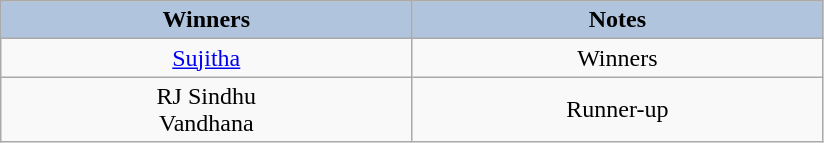<table class="wikitable" style="text-align:center;">
<tr>
<th style="width:200pt; background:LightSteelBlue;">Winners</th>
<th style="width:200pt; background:LightSteelBlue;">Notes</th>
</tr>
<tr>
<td><a href='#'>Sujitha</a></td>
<td>Winners</td>
</tr>
<tr>
<td>RJ Sindhu <br> Vandhana</td>
<td>Runner-up</td>
</tr>
</table>
